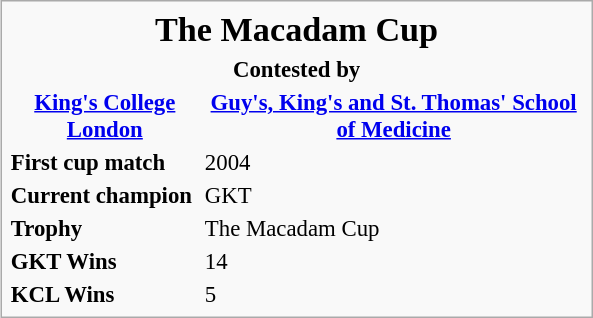<table class="infobox" style="width: 26em; font-size: 95%;">
<tr>
<td colspan="2" style="text-align: center; font-size: 150%;"><strong>The Macadam Cup</strong></td>
</tr>
<tr>
<td colspan="2" style="text-align: center; font-size: 100%;"><strong>Contested by</strong></td>
</tr>
<tr>
<td style="text-align:center;"><strong><a href='#'>King's College London</a></strong></td>
<td style="text-align:center;"><strong><a href='#'>Guy's, King's and St. Thomas' School of Medicine</a></strong></td>
</tr>
<tr>
<td><strong>First cup match</strong></td>
<td>2004</td>
</tr>
<tr>
<td><strong>Current champion</strong></td>
<td>GKT</td>
</tr>
<tr>
<td><strong>Trophy</strong></td>
<td>The Macadam Cup</td>
</tr>
<tr>
<td><strong>GKT Wins</strong></td>
<td>14</td>
</tr>
<tr>
<td><strong>KCL Wins</strong></td>
<td>5</td>
</tr>
</table>
